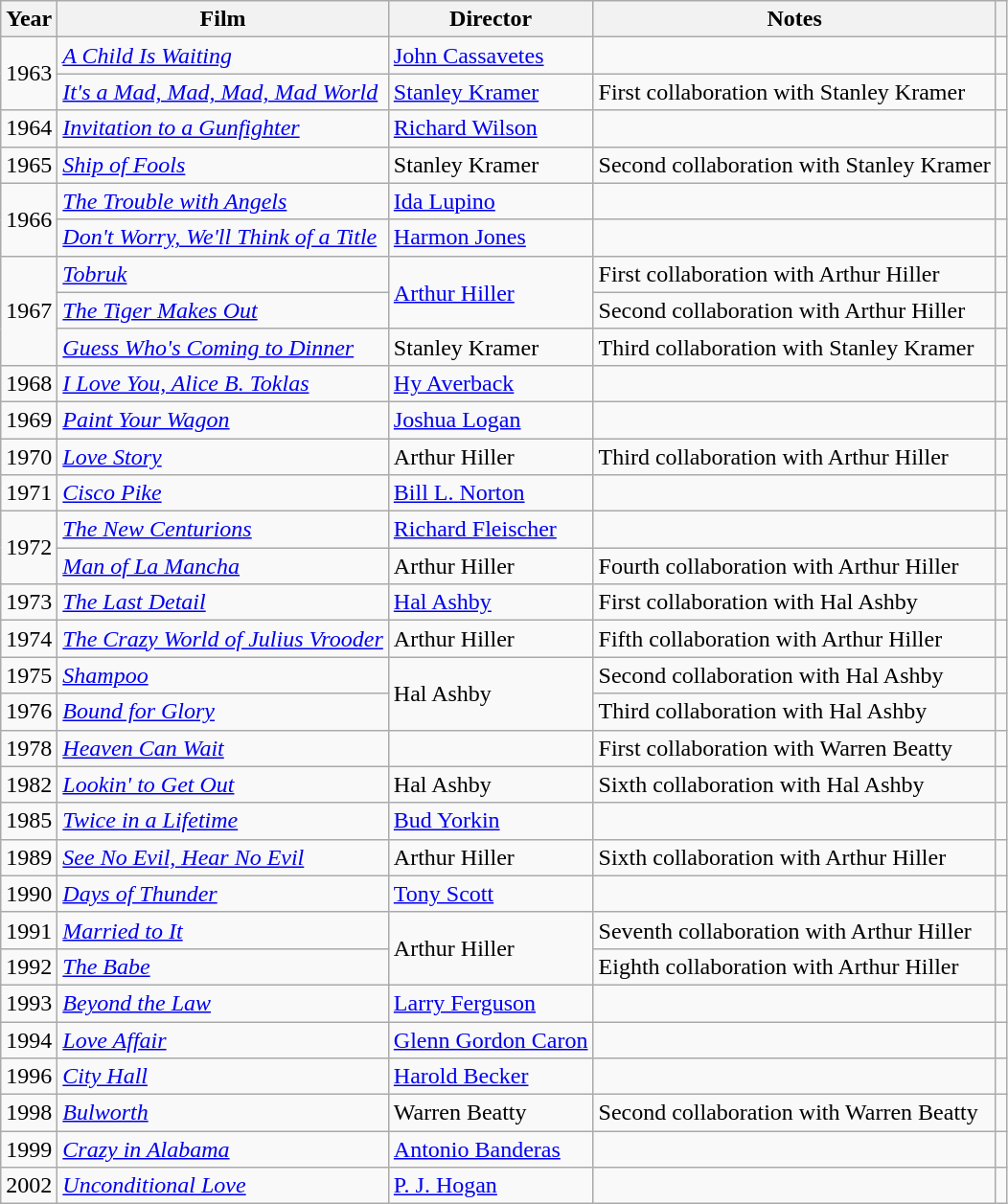<table class="wikitable">
<tr>
<th>Year</th>
<th>Film</th>
<th>Director</th>
<th>Notes</th>
<th></th>
</tr>
<tr>
<td rowspan=2>1963</td>
<td><em><a href='#'>A Child Is Waiting</a></em></td>
<td><a href='#'>John Cassavetes</a></td>
<td></td>
<td></td>
</tr>
<tr>
<td><em><a href='#'>It's a Mad, Mad, Mad, Mad World</a></em></td>
<td><a href='#'>Stanley Kramer</a></td>
<td>First collaboration with Stanley Kramer</td>
<td></td>
</tr>
<tr>
<td>1964</td>
<td><em><a href='#'>Invitation to a Gunfighter</a></em></td>
<td><a href='#'>Richard Wilson</a></td>
<td></td>
<td></td>
</tr>
<tr>
<td>1965</td>
<td><em><a href='#'>Ship of Fools</a></em></td>
<td>Stanley Kramer</td>
<td>Second collaboration with Stanley Kramer</td>
<td></td>
</tr>
<tr>
<td rowspan=2>1966</td>
<td><em><a href='#'>The Trouble with Angels</a></em></td>
<td><a href='#'>Ida Lupino</a></td>
<td></td>
<td></td>
</tr>
<tr>
<td><em><a href='#'>Don't Worry, We'll Think of a Title</a></em></td>
<td><a href='#'>Harmon Jones</a></td>
<td></td>
<td></td>
</tr>
<tr>
<td rowspan=3>1967</td>
<td><em><a href='#'>Tobruk</a></em></td>
<td rowspan=2><a href='#'>Arthur Hiller</a></td>
<td>First collaboration with Arthur Hiller</td>
<td></td>
</tr>
<tr>
<td><em><a href='#'>The Tiger Makes Out</a></em></td>
<td>Second collaboration with Arthur Hiller</td>
<td></td>
</tr>
<tr>
<td><em><a href='#'>Guess Who's Coming to Dinner</a></em></td>
<td>Stanley Kramer</td>
<td>Third collaboration with Stanley Kramer</td>
<td></td>
</tr>
<tr>
<td>1968</td>
<td><em><a href='#'>I Love You, Alice B. Toklas</a></em></td>
<td><a href='#'>Hy Averback</a></td>
<td></td>
<td></td>
</tr>
<tr>
<td>1969</td>
<td><em><a href='#'>Paint Your Wagon</a></em></td>
<td><a href='#'>Joshua Logan</a></td>
<td></td>
<td></td>
</tr>
<tr>
<td>1970</td>
<td><em><a href='#'>Love Story</a></em></td>
<td>Arthur Hiller</td>
<td>Third collaboration with Arthur Hiller</td>
<td></td>
</tr>
<tr>
<td>1971</td>
<td><em><a href='#'>Cisco Pike</a></em></td>
<td><a href='#'>Bill L. Norton</a></td>
<td></td>
<td></td>
</tr>
<tr>
<td rowspan=2>1972</td>
<td><em><a href='#'>The New Centurions</a></em></td>
<td><a href='#'>Richard Fleischer</a></td>
<td></td>
<td></td>
</tr>
<tr>
<td><em><a href='#'>Man of La Mancha</a></em></td>
<td>Arthur Hiller</td>
<td>Fourth collaboration with Arthur Hiller</td>
<td></td>
</tr>
<tr>
<td>1973</td>
<td><em><a href='#'>The Last Detail</a></em></td>
<td><a href='#'>Hal Ashby</a></td>
<td>First collaboration with Hal Ashby</td>
<td></td>
</tr>
<tr>
<td>1974</td>
<td><em><a href='#'>The Crazy World of Julius Vrooder</a></em></td>
<td>Arthur Hiller</td>
<td>Fifth collaboration with Arthur Hiller</td>
<td></td>
</tr>
<tr>
<td>1975</td>
<td><em><a href='#'>Shampoo</a></em></td>
<td rowspan=2>Hal Ashby</td>
<td>Second collaboration with Hal Ashby</td>
<td></td>
</tr>
<tr>
<td>1976</td>
<td><em><a href='#'>Bound for Glory</a></em></td>
<td>Third collaboration with Hal Ashby</td>
<td></td>
</tr>
<tr>
<td>1978</td>
<td><em><a href='#'>Heaven Can Wait</a></em></td>
<td></td>
<td>First collaboration with Warren Beatty</td>
<td></td>
</tr>
<tr>
<td>1982</td>
<td><em><a href='#'>Lookin' to Get Out</a></em></td>
<td>Hal Ashby</td>
<td>Sixth collaboration with Hal Ashby</td>
<td></td>
</tr>
<tr>
<td>1985</td>
<td><em><a href='#'>Twice in a Lifetime</a></em></td>
<td><a href='#'>Bud Yorkin</a></td>
<td></td>
<td></td>
</tr>
<tr>
<td>1989</td>
<td><em><a href='#'>See No Evil, Hear No Evil</a></em></td>
<td>Arthur Hiller</td>
<td>Sixth collaboration with Arthur Hiller</td>
<td></td>
</tr>
<tr>
<td>1990</td>
<td><em><a href='#'>Days of Thunder</a></em></td>
<td><a href='#'>Tony Scott</a></td>
<td></td>
<td></td>
</tr>
<tr>
<td>1991</td>
<td><em><a href='#'>Married to It</a></em></td>
<td rowspan=2>Arthur Hiller</td>
<td>Seventh collaboration with Arthur Hiller</td>
<td></td>
</tr>
<tr>
<td>1992</td>
<td><em><a href='#'>The Babe</a></em></td>
<td>Eighth collaboration with Arthur Hiller</td>
<td></td>
</tr>
<tr>
<td>1993</td>
<td><em><a href='#'>Beyond the Law</a></em></td>
<td><a href='#'>Larry Ferguson</a></td>
<td></td>
<td></td>
</tr>
<tr>
<td>1994</td>
<td><em><a href='#'>Love Affair</a></em></td>
<td><a href='#'>Glenn Gordon Caron</a></td>
<td></td>
<td></td>
</tr>
<tr>
<td>1996</td>
<td><em><a href='#'>City Hall</a></em></td>
<td><a href='#'>Harold Becker</a></td>
<td></td>
<td></td>
</tr>
<tr>
<td>1998</td>
<td><em><a href='#'>Bulworth</a></em></td>
<td>Warren Beatty</td>
<td>Second collaboration with Warren Beatty</td>
<td></td>
</tr>
<tr>
<td>1999</td>
<td><em><a href='#'>Crazy in Alabama</a></em></td>
<td><a href='#'>Antonio Banderas</a></td>
<td></td>
<td></td>
</tr>
<tr>
<td>2002</td>
<td><em><a href='#'>Unconditional Love</a></em></td>
<td><a href='#'>P. J. Hogan</a></td>
<td></td>
<td></td>
</tr>
</table>
